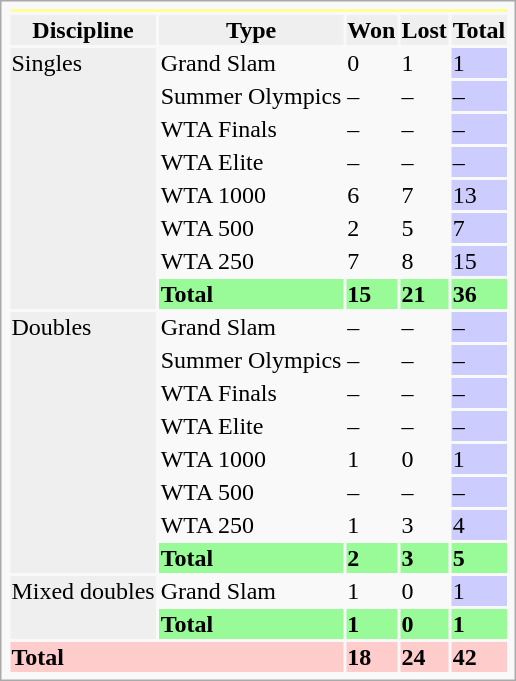<table class="infobox vcard vevent nowrap">
<tr bgcolor=FFFF99>
<th colspan="5"></th>
</tr>
<tr style=background:#efefef;font-weight:bold>
<th>Discipline</th>
<th>Type</th>
<th>Won</th>
<th>Lost</th>
<th>Total</th>
</tr>
<tr>
<td rowspan="8" bgcolor="efefef">Singles</td>
<td>Grand Slam</td>
<td>0</td>
<td>1</td>
<td bgcolor=CCCCFF>1</td>
</tr>
<tr>
<td>Summer Olympics</td>
<td>–</td>
<td>–</td>
<td bgcolor="CCCCFF">–</td>
</tr>
<tr>
<td>WTA Finals</td>
<td>–</td>
<td>–</td>
<td bgcolor="CCCCFF">–</td>
</tr>
<tr>
<td>WTA Elite</td>
<td>–</td>
<td>–</td>
<td bgcolor="CCCCFF">–</td>
</tr>
<tr>
<td>WTA 1000</td>
<td>6</td>
<td>7</td>
<td bgcolor="CCCCFF">13</td>
</tr>
<tr>
<td>WTA 500</td>
<td>2</td>
<td>5</td>
<td bgcolor="CCCCFF">7</td>
</tr>
<tr>
<td>WTA 250</td>
<td>7</td>
<td>8</td>
<td bgcolor="CCCCFF">15</td>
</tr>
<tr style=font-weight:bold;background:#98FB98>
<td>Total</td>
<td>15</td>
<td>21</td>
<td>36</td>
</tr>
<tr>
<td rowspan="8" bgcolor="efefef">Doubles</td>
<td>Grand Slam</td>
<td>–</td>
<td>–</td>
<td bgcolor="CCCCFF">–</td>
</tr>
<tr>
<td>Summer Olympics</td>
<td>–</td>
<td>–</td>
<td bgcolor="CCCCFF">–</td>
</tr>
<tr>
<td>WTA Finals</td>
<td>–</td>
<td>–</td>
<td bgcolor="CCCCFF">–</td>
</tr>
<tr>
<td>WTA Elite</td>
<td>–</td>
<td>–</td>
<td bgcolor="CCCCFF">–</td>
</tr>
<tr>
<td>WTA 1000</td>
<td>1</td>
<td>0</td>
<td bgcolor="CCCCFF">1</td>
</tr>
<tr>
<td>WTA 500</td>
<td>–</td>
<td>–</td>
<td bgcolor="CCCCFF">–</td>
</tr>
<tr>
<td>WTA 250</td>
<td>1</td>
<td>3</td>
<td bgcolor="CCCCFF">4</td>
</tr>
<tr style="font-weight:bold;background:#98FB98">
<td><strong>Total</strong></td>
<td>2</td>
<td>3</td>
<td>5</td>
</tr>
<tr>
<td rowspan=2 bgcolor=efefef>Mixed doubles</td>
<td>Grand Slam</td>
<td>1</td>
<td>0</td>
<td bgcolor=CCCCFF>1</td>
</tr>
<tr style=font-weight:bold;background:#98FB98>
<td>Total</td>
<td>1</td>
<td>0</td>
<td>1</td>
</tr>
<tr style=font-weight:bold;background:#FCC>
<td colspan=2>Total</td>
<td>18</td>
<td>24</td>
<td>42</td>
</tr>
</table>
